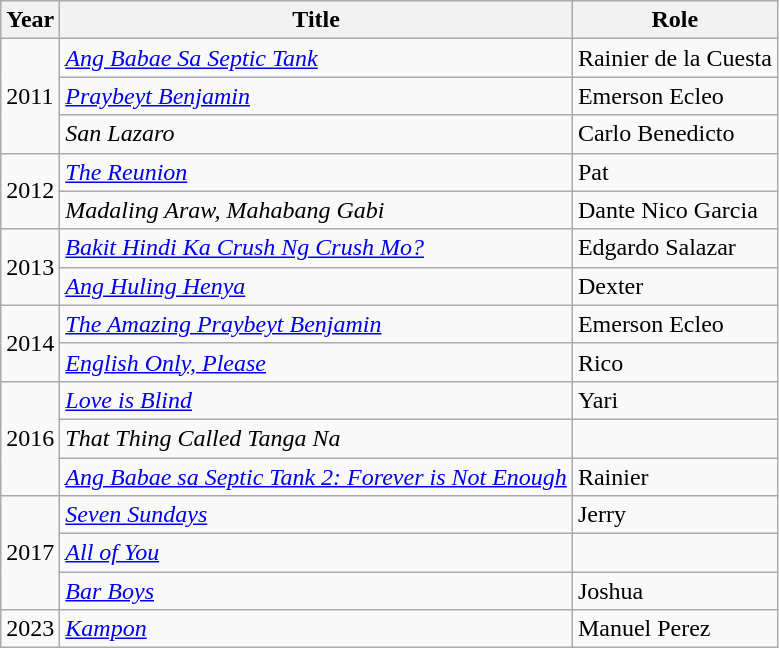<table class="wikitable">
<tr>
<th>Year</th>
<th>Title</th>
<th>Role</th>
</tr>
<tr>
<td rowspan="3">2011</td>
<td><em><a href='#'>Ang Babae Sa Septic Tank</a></em></td>
<td>Rainier de la Cuesta</td>
</tr>
<tr>
<td><em><a href='#'>Praybeyt Benjamin</a></em></td>
<td>Emerson Ecleo</td>
</tr>
<tr>
<td><em>San Lazaro</em></td>
<td>Carlo Benedicto</td>
</tr>
<tr>
<td rowspan="2">2012</td>
<td><em><a href='#'>The Reunion</a></em></td>
<td>Pat</td>
</tr>
<tr>
<td><em>Madaling Araw, Mahabang Gabi</em></td>
<td>Dante Nico Garcia</td>
</tr>
<tr>
<td rowspan="2">2013</td>
<td><em><a href='#'>Bakit Hindi Ka Crush Ng Crush Mo?</a></em></td>
<td>Edgardo Salazar</td>
</tr>
<tr>
<td><em><a href='#'>Ang Huling Henya</a></em></td>
<td>Dexter</td>
</tr>
<tr>
<td rowspan="2">2014</td>
<td><em><a href='#'>The Amazing Praybeyt Benjamin</a></em></td>
<td>Emerson Ecleo</td>
</tr>
<tr>
<td><em><a href='#'>English Only, Please</a></em></td>
<td>Rico</td>
</tr>
<tr>
<td rowspan="3">2016</td>
<td><em><a href='#'>Love is Blind</a></em></td>
<td>Yari</td>
</tr>
<tr>
<td><em>That Thing Called Tanga Na</em></td>
<td></td>
</tr>
<tr>
<td><em><a href='#'>Ang Babae sa Septic Tank 2: Forever is Not Enough</a></em></td>
<td>Rainier</td>
</tr>
<tr>
<td rowspan="3">2017</td>
<td><em><a href='#'>Seven Sundays</a></em></td>
<td>Jerry</td>
</tr>
<tr>
<td><em><a href='#'>All of You</a></em></td>
<td></td>
</tr>
<tr>
<td><em><a href='#'>Bar Boys</a></em></td>
<td>Joshua</td>
</tr>
<tr>
<td>2023</td>
<td><em><a href='#'>Kampon</a></em></td>
<td>Manuel Perez</td>
</tr>
</table>
